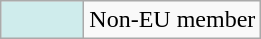<table class="wikitable">
<tr>
<td style="background-color:#CFECEC; width:3em;"></td>
<td>Non-EU member</td>
</tr>
</table>
